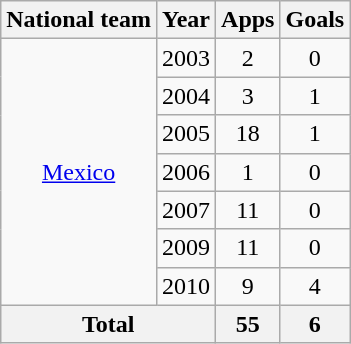<table class="wikitable" style="text-align: center;">
<tr>
<th>National team</th>
<th>Year</th>
<th>Apps</th>
<th>Goals</th>
</tr>
<tr>
<td rowspan="7" valign="center"><a href='#'>Mexico</a></td>
<td>2003</td>
<td>2</td>
<td>0</td>
</tr>
<tr>
<td>2004</td>
<td>3</td>
<td>1</td>
</tr>
<tr>
<td>2005</td>
<td>18</td>
<td>1</td>
</tr>
<tr>
<td>2006</td>
<td>1</td>
<td>0</td>
</tr>
<tr>
<td>2007</td>
<td>11</td>
<td>0</td>
</tr>
<tr>
<td>2009</td>
<td>11</td>
<td>0</td>
</tr>
<tr>
<td>2010</td>
<td>9</td>
<td>4</td>
</tr>
<tr>
<th colspan="2">Total</th>
<th>55</th>
<th>6</th>
</tr>
</table>
